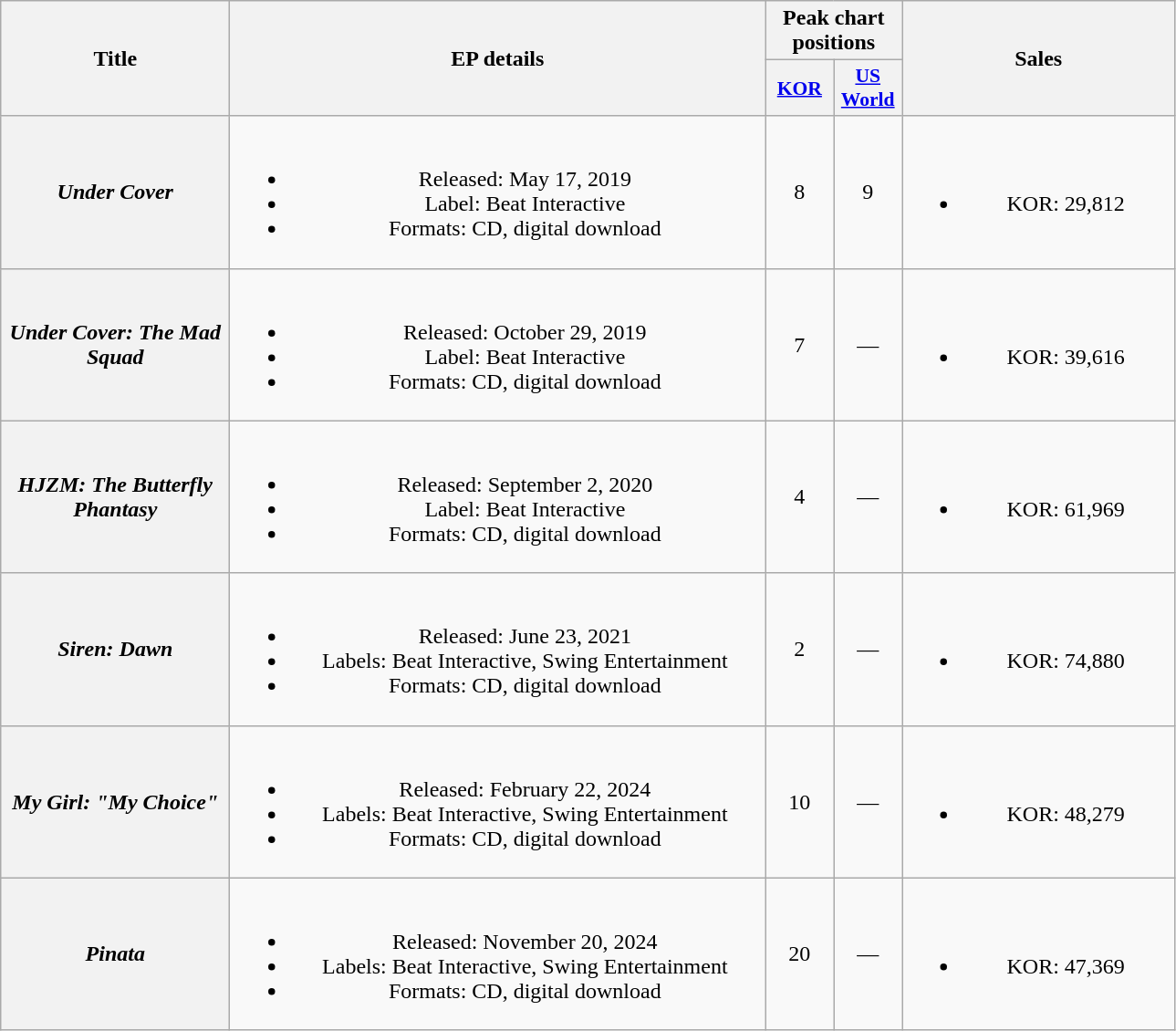<table class="wikitable plainrowheaders" style="text-align:center;">
<tr>
<th scope="col" rowspan="2" style="width:10em;">Title</th>
<th scope="col" rowspan="2" style="width:24em;">EP details</th>
<th scope="col" colspan="2">Peak chart positions</th>
<th scope="col" rowspan="2" style="width:12em;">Sales</th>
</tr>
<tr>
<th scope="col" style="width:3em;font-size:90%;"><a href='#'>KOR</a><br></th>
<th scope="col" style="width:3em;font-size:90%;"><a href='#'>US<br>World</a><br></th>
</tr>
<tr>
<th scope="row"><em>Under Cover</em></th>
<td><br><ul><li>Released: May 17, 2019</li><li>Label: Beat Interactive</li><li>Formats: CD, digital download</li></ul></td>
<td>8</td>
<td>9</td>
<td><br><ul><li>KOR: 29,812</li></ul></td>
</tr>
<tr>
<th scope="row"><em>Under Cover: The Mad Squad</em></th>
<td><br><ul><li>Released: October 29, 2019</li><li>Label: Beat Interactive</li><li>Formats: CD, digital download</li></ul></td>
<td>7</td>
<td>—</td>
<td><br><ul><li>KOR: 39,616</li></ul></td>
</tr>
<tr>
<th scope="row"><em>HJZM: The Butterfly Phantasy</em></th>
<td><br><ul><li>Released: September 2, 2020</li><li>Label: Beat Interactive</li><li>Formats: CD, digital download</li></ul></td>
<td>4</td>
<td>—</td>
<td><br><ul><li>KOR: 61,969</li></ul></td>
</tr>
<tr>
<th scope="row"><em>Siren: Dawn</em></th>
<td><br><ul><li>Released: June 23, 2021</li><li>Labels: Beat Interactive, Swing Entertainment</li><li>Formats: CD, digital download</li></ul></td>
<td>2</td>
<td>—</td>
<td><br><ul><li>KOR: 74,880</li></ul></td>
</tr>
<tr>
<th scope="row"><em>My Girl: "My Choice"</em></th>
<td><br><ul><li>Released: February 22, 2024</li><li>Labels: Beat Interactive, Swing Entertainment</li><li>Formats: CD, digital download</li></ul></td>
<td>10</td>
<td>—</td>
<td><br><ul><li>KOR: 48,279</li></ul></td>
</tr>
<tr>
<th scope="row"><em>Pinata</em></th>
<td><br><ul><li>Released: November 20, 2024</li><li>Labels: Beat Interactive, Swing Entertainment</li><li>Formats: CD, digital download</li></ul></td>
<td>20</td>
<td>—</td>
<td><br><ul><li>KOR: 47,369</li></ul></td>
</tr>
</table>
